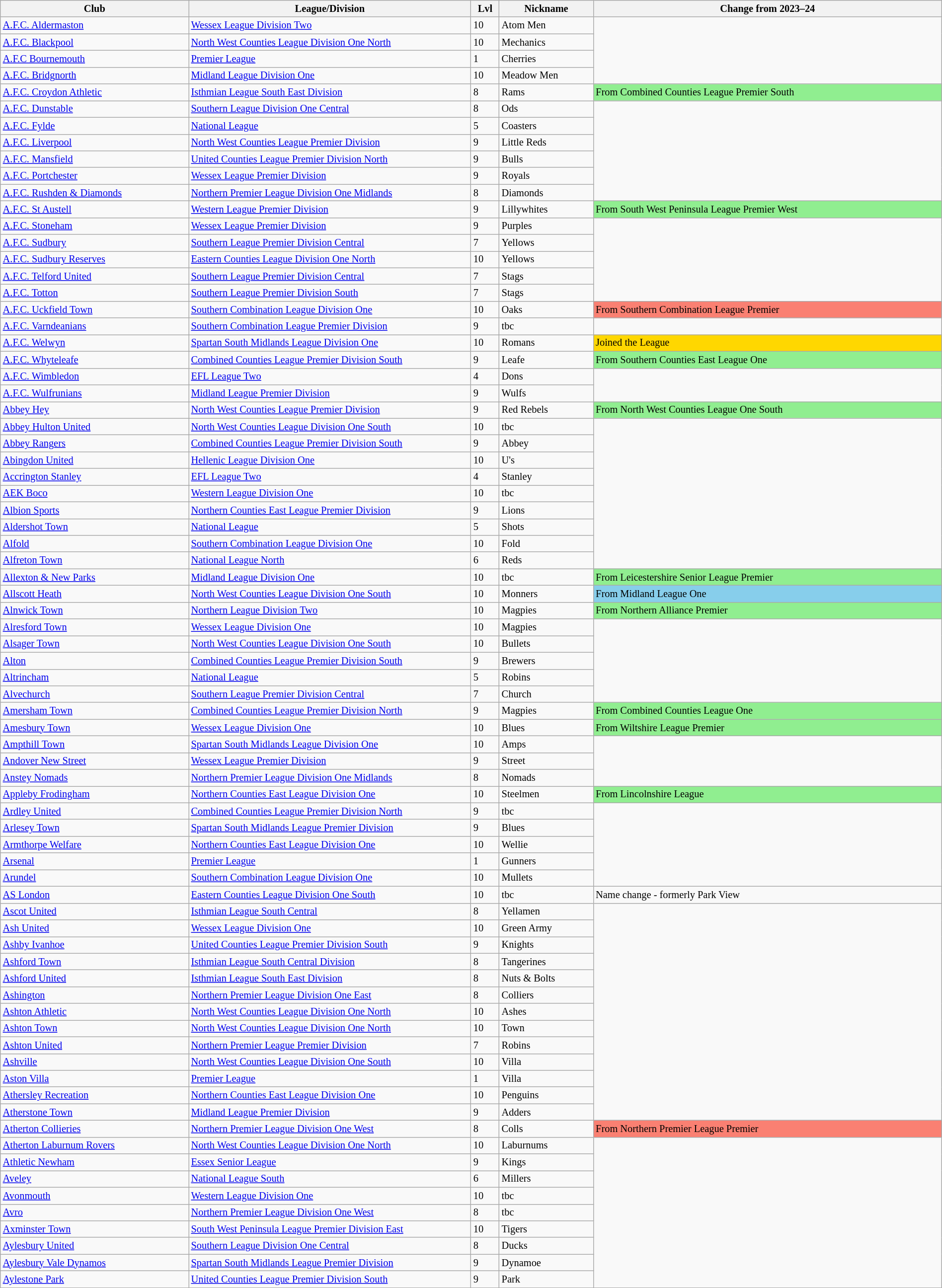<table class="wikitable sortable" width=100% style="font-size:85%">
<tr>
<th width=20%>Club</th>
<th width=30%>League/Division</th>
<th width=3%>Lvl</th>
<th width=10%>Nickname</th>
<th width=37%>Change from 2023–24</th>
</tr>
<tr>
<td><a href='#'>A.F.C. Aldermaston</a></td>
<td><a href='#'>Wessex League Division Two</a></td>
<td>10</td>
<td>Atom Men</td>
</tr>
<tr>
<td><a href='#'>A.F.C. Blackpool</a></td>
<td><a href='#'>North West Counties League Division One North</a></td>
<td>10</td>
<td>Mechanics</td>
</tr>
<tr>
<td><a href='#'>A.F.C Bournemouth</a></td>
<td><a href='#'>Premier League</a></td>
<td>1</td>
<td>Cherries</td>
</tr>
<tr>
<td><a href='#'>A.F.C. Bridgnorth</a></td>
<td><a href='#'>Midland League Division One</a></td>
<td>10</td>
<td>Meadow Men</td>
</tr>
<tr>
<td><a href='#'>A.F.C. Croydon Athletic</a></td>
<td><a href='#'>Isthmian League South East Division</a></td>
<td>8</td>
<td>Rams</td>
<td style="background:lightgreen">From Combined Counties League Premier South</td>
</tr>
<tr>
<td><a href='#'>A.F.C. Dunstable</a></td>
<td><a href='#'>Southern League Division One Central</a></td>
<td>8</td>
<td>Ods</td>
</tr>
<tr>
<td><a href='#'>A.F.C. Fylde</a></td>
<td><a href='#'>National League</a></td>
<td>5</td>
<td>Coasters</td>
</tr>
<tr>
<td><a href='#'>A.F.C. Liverpool</a></td>
<td><a href='#'>North West Counties League Premier Division</a></td>
<td>9</td>
<td>Little Reds</td>
</tr>
<tr>
<td><a href='#'>A.F.C. Mansfield</a></td>
<td><a href='#'>United Counties League Premier Division North</a></td>
<td>9</td>
<td>Bulls</td>
</tr>
<tr>
<td><a href='#'>A.F.C. Portchester</a></td>
<td><a href='#'>Wessex League Premier Division</a></td>
<td>9</td>
<td>Royals</td>
</tr>
<tr>
<td><a href='#'>A.F.C. Rushden & Diamonds</a></td>
<td><a href='#'>Northern Premier League Division One Midlands</a></td>
<td>8</td>
<td>Diamonds</td>
</tr>
<tr>
<td><a href='#'>A.F.C. St Austell</a></td>
<td><a href='#'>Western League Premier Division</a></td>
<td>9</td>
<td>Lillywhites</td>
<td style="background:lightgreen">From South West Peninsula League Premier West</td>
</tr>
<tr>
<td><a href='#'>A.F.C. Stoneham</a></td>
<td><a href='#'>Wessex League Premier Division</a></td>
<td>9</td>
<td>Purples</td>
</tr>
<tr>
<td><a href='#'>A.F.C. Sudbury</a></td>
<td><a href='#'>Southern League Premier Division Central</a></td>
<td>7</td>
<td>Yellows</td>
</tr>
<tr>
<td><a href='#'>A.F.C. Sudbury Reserves</a></td>
<td><a href='#'>Eastern Counties League Division One North</a></td>
<td>10</td>
<td>Yellows</td>
</tr>
<tr>
<td><a href='#'>A.F.C. Telford United</a></td>
<td><a href='#'>Southern League Premier Division Central</a></td>
<td>7</td>
<td>Stags</td>
</tr>
<tr>
<td><a href='#'>A.F.C. Totton</a></td>
<td><a href='#'>Southern League Premier Division South</a></td>
<td>7</td>
<td>Stags</td>
</tr>
<tr>
<td><a href='#'>A.F.C. Uckfield Town</a></td>
<td><a href='#'>Southern Combination League Division One</a></td>
<td>10</td>
<td>Oaks</td>
<td style="background:salmon">From Southern Combination League Premier</td>
</tr>
<tr>
<td><a href='#'>A.F.C. Varndeanians</a></td>
<td><a href='#'>Southern Combination League Premier Division</a></td>
<td>9</td>
<td>tbc</td>
</tr>
<tr>
<td><a href='#'>A.F.C. Welwyn</a></td>
<td><a href='#'>Spartan South Midlands League Division One</a></td>
<td>10</td>
<td>Romans</td>
<td style="background:gold">Joined the League</td>
</tr>
<tr>
<td><a href='#'>A.F.C. Whyteleafe</a></td>
<td><a href='#'>Combined Counties League Premier Division South</a></td>
<td>9</td>
<td>Leafe</td>
<td style="background:lightgreen">From Southern Counties East League One</td>
</tr>
<tr>
<td><a href='#'>A.F.C. Wimbledon</a></td>
<td><a href='#'>EFL League Two</a></td>
<td>4</td>
<td>Dons</td>
</tr>
<tr>
<td><a href='#'>A.F.C. Wulfrunians</a></td>
<td><a href='#'>Midland League Premier Division</a></td>
<td>9</td>
<td>Wulfs</td>
</tr>
<tr>
<td><a href='#'>Abbey Hey</a></td>
<td><a href='#'>North West Counties League Premier Division</a></td>
<td>9</td>
<td>Red Rebels</td>
<td style="background:lightgreen">From North West Counties League One South</td>
</tr>
<tr>
<td><a href='#'>Abbey Hulton United</a></td>
<td><a href='#'>North West Counties League Division One South</a></td>
<td>10</td>
<td>tbc</td>
</tr>
<tr>
<td><a href='#'>Abbey Rangers</a></td>
<td><a href='#'>Combined Counties League Premier Division South</a></td>
<td>9</td>
<td>Abbey</td>
</tr>
<tr>
<td><a href='#'>Abingdon United</a></td>
<td><a href='#'>Hellenic League Division One</a></td>
<td>10</td>
<td>U's</td>
</tr>
<tr>
<td><a href='#'>Accrington Stanley</a></td>
<td><a href='#'>EFL League Two</a></td>
<td>4</td>
<td>Stanley</td>
</tr>
<tr>
<td><a href='#'>AEK Boco</a></td>
<td><a href='#'>Western League Division One</a></td>
<td>10</td>
<td>tbc</td>
</tr>
<tr>
<td><a href='#'>Albion Sports</a></td>
<td><a href='#'>Northern Counties East League Premier Division</a></td>
<td>9</td>
<td>Lions</td>
</tr>
<tr>
<td><a href='#'>Aldershot Town</a></td>
<td><a href='#'>National League</a></td>
<td>5</td>
<td>Shots</td>
</tr>
<tr>
<td><a href='#'>Alfold</a></td>
<td><a href='#'>Southern Combination League Division One</a></td>
<td>10</td>
<td>Fold</td>
</tr>
<tr>
<td><a href='#'>Alfreton Town</a></td>
<td><a href='#'>National League North</a></td>
<td>6</td>
<td>Reds</td>
</tr>
<tr>
<td><a href='#'>Allexton & New Parks</a></td>
<td><a href='#'>Midland League Division One</a></td>
<td>10</td>
<td>tbc</td>
<td style="background:lightgreen">From Leicestershire Senior League Premier</td>
</tr>
<tr>
<td><a href='#'>Allscott Heath</a></td>
<td><a href='#'>North West Counties League Division One South</a></td>
<td>10</td>
<td>Monners</td>
<td style="background:skyblue">From Midland League One</td>
</tr>
<tr>
<td><a href='#'>Alnwick Town</a></td>
<td><a href='#'>Northern League Division Two</a></td>
<td>10</td>
<td>Magpies</td>
<td style="background:lightgreen">From Northern Alliance Premier</td>
</tr>
<tr>
<td><a href='#'>Alresford Town</a></td>
<td><a href='#'>Wessex League Division One</a></td>
<td>10</td>
<td>Magpies</td>
</tr>
<tr>
<td><a href='#'>Alsager Town</a></td>
<td><a href='#'>North West Counties League Division One South</a></td>
<td>10</td>
<td>Bullets</td>
</tr>
<tr>
<td><a href='#'>Alton</a></td>
<td><a href='#'>Combined Counties League Premier Division South</a></td>
<td>9</td>
<td>Brewers</td>
</tr>
<tr>
<td><a href='#'>Altrincham</a></td>
<td><a href='#'>National League</a></td>
<td>5</td>
<td>Robins</td>
</tr>
<tr>
<td><a href='#'>Alvechurch</a></td>
<td><a href='#'>Southern League Premier Division Central</a></td>
<td>7</td>
<td>Church</td>
</tr>
<tr>
<td><a href='#'>Amersham Town</a></td>
<td><a href='#'>Combined Counties League Premier Division North</a></td>
<td>9</td>
<td>Magpies</td>
<td style="background:lightgreen">From Combined Counties League One</td>
</tr>
<tr>
<td><a href='#'>Amesbury Town</a></td>
<td><a href='#'>Wessex League Division One</a></td>
<td>10</td>
<td>Blues</td>
<td style="background:lightgreen">From Wiltshire League Premier</td>
</tr>
<tr>
<td><a href='#'>Ampthill Town</a></td>
<td><a href='#'>Spartan South Midlands League Division One</a></td>
<td>10</td>
<td>Amps</td>
</tr>
<tr>
<td><a href='#'>Andover New Street</a></td>
<td><a href='#'>Wessex League Premier Division</a></td>
<td>9</td>
<td>Street</td>
</tr>
<tr>
<td><a href='#'>Anstey Nomads</a></td>
<td><a href='#'>Northern Premier League Division One Midlands</a></td>
<td>8</td>
<td>Nomads</td>
</tr>
<tr>
<td><a href='#'>Appleby Frodingham</a></td>
<td><a href='#'>Northern Counties East League Division One</a></td>
<td>10</td>
<td>Steelmen</td>
<td style="background:lightgreen">From Lincolnshire League</td>
</tr>
<tr>
<td><a href='#'>Ardley United</a></td>
<td><a href='#'>Combined Counties League Premier Division North</a></td>
<td>9</td>
<td>tbc</td>
</tr>
<tr>
<td><a href='#'>Arlesey Town</a></td>
<td><a href='#'>Spartan South Midlands League Premier Division</a></td>
<td>9</td>
<td>Blues</td>
</tr>
<tr>
<td><a href='#'>Armthorpe Welfare</a></td>
<td><a href='#'>Northern Counties East League Division One</a></td>
<td>10</td>
<td>Wellie</td>
</tr>
<tr>
<td><a href='#'>Arsenal</a></td>
<td><a href='#'>Premier League</a></td>
<td>1</td>
<td>Gunners</td>
</tr>
<tr>
<td><a href='#'>Arundel</a></td>
<td><a href='#'>Southern Combination League Division One</a></td>
<td>10</td>
<td>Mullets</td>
</tr>
<tr>
<td><a href='#'>AS London</a></td>
<td><a href='#'>Eastern Counties League Division One South</a></td>
<td>10</td>
<td>tbc</td>
<td>Name change - formerly Park View</td>
</tr>
<tr>
<td><a href='#'>Ascot United</a></td>
<td><a href='#'>Isthmian League South Central</a></td>
<td>8</td>
<td>Yellamen</td>
</tr>
<tr>
<td><a href='#'>Ash United</a></td>
<td><a href='#'>Wessex League Division One</a></td>
<td>10</td>
<td>Green Army</td>
</tr>
<tr>
<td><a href='#'>Ashby Ivanhoe</a></td>
<td><a href='#'>United Counties League Premier Division South</a></td>
<td>9</td>
<td>Knights</td>
</tr>
<tr>
<td><a href='#'>Ashford Town</a></td>
<td><a href='#'>Isthmian League South Central Division</a></td>
<td>8</td>
<td>Tangerines</td>
</tr>
<tr>
<td><a href='#'>Ashford United</a></td>
<td><a href='#'>Isthmian League South East Division</a></td>
<td>8</td>
<td>Nuts & Bolts</td>
</tr>
<tr>
<td><a href='#'>Ashington</a></td>
<td><a href='#'>Northern Premier League Division One East</a></td>
<td>8</td>
<td>Colliers</td>
</tr>
<tr>
<td><a href='#'>Ashton Athletic</a></td>
<td><a href='#'>North West Counties League Division One North</a></td>
<td>10</td>
<td>Ashes</td>
</tr>
<tr>
<td><a href='#'>Ashton Town</a></td>
<td><a href='#'>North West Counties League Division One North</a></td>
<td>10</td>
<td>Town</td>
</tr>
<tr>
<td><a href='#'>Ashton United</a></td>
<td><a href='#'>Northern Premier League Premier Division</a></td>
<td>7</td>
<td>Robins</td>
</tr>
<tr>
<td><a href='#'>Ashville</a></td>
<td><a href='#'>North West Counties League Division One South</a></td>
<td>10</td>
<td>Villa</td>
</tr>
<tr>
<td><a href='#'>Aston Villa</a></td>
<td><a href='#'>Premier League</a></td>
<td>1</td>
<td>Villa</td>
</tr>
<tr>
<td><a href='#'>Athersley Recreation</a></td>
<td><a href='#'>Northern Counties East League Division One</a></td>
<td>10</td>
<td>Penguins</td>
</tr>
<tr>
<td><a href='#'>Atherstone Town</a></td>
<td><a href='#'>Midland League Premier Division</a></td>
<td>9</td>
<td>Adders</td>
</tr>
<tr>
<td><a href='#'>Atherton Collieries</a></td>
<td><a href='#'>Northern Premier League Division One West</a></td>
<td>8</td>
<td>Colls</td>
<td style="background:salmon">From Northern Premier League Premier</td>
</tr>
<tr>
<td><a href='#'>Atherton Laburnum Rovers</a></td>
<td><a href='#'>North West Counties League Division One North</a></td>
<td>10</td>
<td>Laburnums</td>
</tr>
<tr>
<td><a href='#'>Athletic Newham</a></td>
<td><a href='#'>Essex Senior League</a></td>
<td>9</td>
<td>Kings</td>
</tr>
<tr>
<td><a href='#'>Aveley</a></td>
<td><a href='#'>National League South</a></td>
<td>6</td>
<td>Millers</td>
</tr>
<tr>
<td><a href='#'>Avonmouth</a></td>
<td><a href='#'>Western League Division One</a></td>
<td>10</td>
<td>tbc</td>
</tr>
<tr>
<td><a href='#'>Avro</a></td>
<td><a href='#'>Northern Premier League Division One West</a></td>
<td>8</td>
<td>tbc</td>
</tr>
<tr>
<td><a href='#'>Axminster Town</a></td>
<td><a href='#'>South West Peninsula League Premier Division East</a></td>
<td>10</td>
<td>Tigers</td>
</tr>
<tr>
<td><a href='#'>Aylesbury United</a></td>
<td><a href='#'>Southern League Division One Central</a></td>
<td>8</td>
<td>Ducks</td>
</tr>
<tr>
<td><a href='#'>Aylesbury Vale Dynamos</a></td>
<td><a href='#'>Spartan South Midlands League Premier Division</a></td>
<td>9</td>
<td>Dynamoe</td>
</tr>
<tr>
<td><a href='#'>Aylestone Park</a></td>
<td><a href='#'>United Counties League Premier Division South</a></td>
<td>9</td>
<td>Park</td>
</tr>
<tr>
</tr>
</table>
